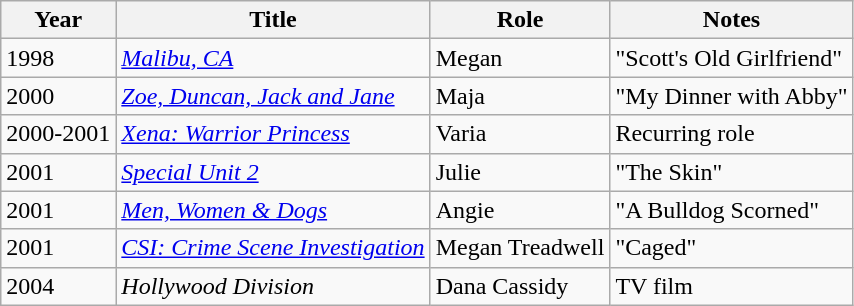<table class="wikitable sortable">
<tr>
<th>Year</th>
<th>Title</th>
<th>Role</th>
<th class="unsortable">Notes</th>
</tr>
<tr>
<td>1998</td>
<td><em><a href='#'>Malibu, CA</a></em></td>
<td>Megan</td>
<td>"Scott's Old Girlfriend"</td>
</tr>
<tr>
<td>2000</td>
<td><em><a href='#'>Zoe, Duncan, Jack and Jane</a></em></td>
<td>Maja</td>
<td>"My Dinner with Abby"</td>
</tr>
<tr>
<td>2000-2001</td>
<td><em><a href='#'>Xena: Warrior Princess</a></em></td>
<td>Varia</td>
<td>Recurring role</td>
</tr>
<tr>
<td>2001</td>
<td><em><a href='#'>Special Unit 2</a></em></td>
<td>Julie</td>
<td>"The Skin"</td>
</tr>
<tr>
<td>2001</td>
<td><em><a href='#'>Men, Women & Dogs</a></em></td>
<td>Angie</td>
<td>"A Bulldog Scorned"</td>
</tr>
<tr>
<td>2001</td>
<td><em><a href='#'>CSI: Crime Scene Investigation</a></em></td>
<td>Megan Treadwell</td>
<td>"Caged"</td>
</tr>
<tr>
<td>2004</td>
<td><em>Hollywood Division</em></td>
<td>Dana Cassidy</td>
<td>TV film</td>
</tr>
</table>
